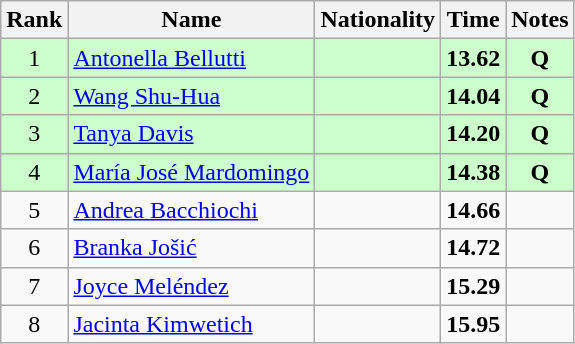<table class="wikitable sortable" style="text-align:center">
<tr>
<th>Rank</th>
<th>Name</th>
<th>Nationality</th>
<th>Time</th>
<th>Notes</th>
</tr>
<tr bgcolor=ccffcc>
<td>1</td>
<td align=left><a href='#'>Antonella Bellutti</a></td>
<td align=left></td>
<td><strong>13.62</strong></td>
<td><strong>Q</strong></td>
</tr>
<tr bgcolor=ccffcc>
<td>2</td>
<td align=left><a href='#'>Wang Shu-Hua</a></td>
<td align=left></td>
<td><strong>14.04</strong></td>
<td><strong>Q</strong></td>
</tr>
<tr bgcolor=ccffcc>
<td>3</td>
<td align=left><a href='#'>Tanya Davis</a></td>
<td align=left></td>
<td><strong>14.20</strong></td>
<td><strong>Q</strong></td>
</tr>
<tr bgcolor=ccffcc>
<td>4</td>
<td align=left><a href='#'>María José Mardomingo</a></td>
<td align=left></td>
<td><strong>14.38</strong></td>
<td><strong>Q</strong></td>
</tr>
<tr>
<td>5</td>
<td align=left><a href='#'>Andrea Bacchiochi</a></td>
<td align=left></td>
<td><strong>14.66</strong></td>
<td></td>
</tr>
<tr>
<td>6</td>
<td align=left><a href='#'>Branka Jošić</a></td>
<td align=left></td>
<td><strong>14.72</strong></td>
<td></td>
</tr>
<tr>
<td>7</td>
<td align=left><a href='#'>Joyce Meléndez</a></td>
<td align=left></td>
<td><strong>15.29</strong></td>
<td></td>
</tr>
<tr>
<td>8</td>
<td align=left><a href='#'>Jacinta Kimwetich</a></td>
<td align=left></td>
<td><strong>15.95</strong></td>
<td></td>
</tr>
</table>
